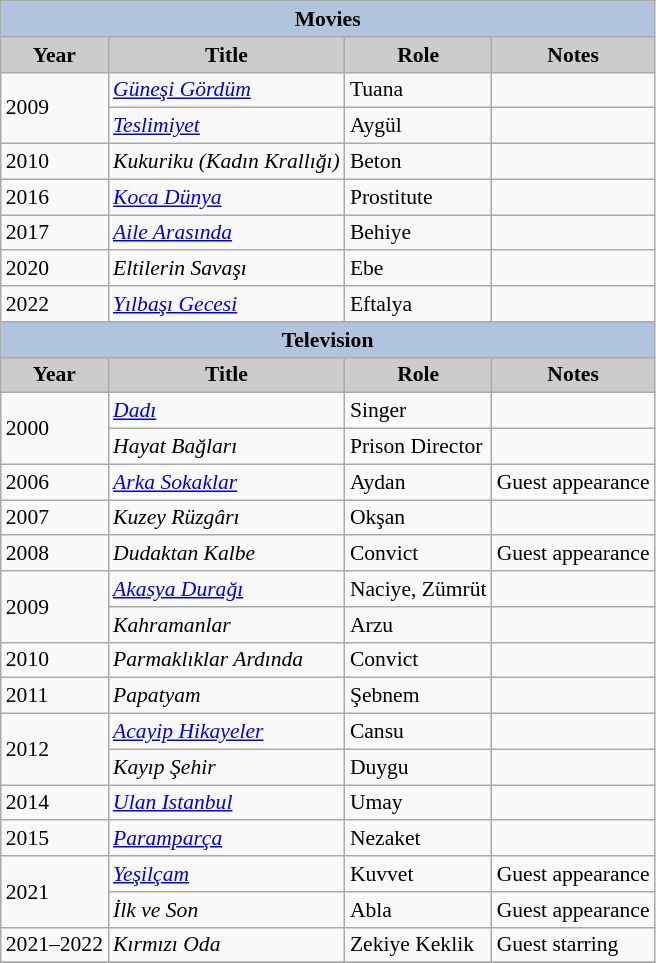<table class="wikitable" style="font-size:90%">
<tr>
<th colspan="4" style="background:LightSteelBlue">Movies</th>
</tr>
<tr>
<th style="background:#CCCCCC">Year</th>
<th style="background:#CCCCCC">Title</th>
<th style="background:#CCCCCC">Role</th>
<th style="background:#CCCCCC">Notes</th>
</tr>
<tr>
<td rowspan="2">2009</td>
<td><em><a href='#'>Güneşi Gördüm</a></em></td>
<td>Tuana</td>
<td></td>
</tr>
<tr>
<td><em><a href='#'>Teslimiyet</a></em></td>
<td>Aygül</td>
<td></td>
</tr>
<tr>
<td>2010</td>
<td><em>Kukuriku (Kadın Krallığı)</em></td>
<td>Beton</td>
<td></td>
</tr>
<tr>
<td>2016</td>
<td><em><a href='#'>Koca Dünya</a></em></td>
<td>Prostitute</td>
<td></td>
</tr>
<tr>
<td>2017</td>
<td><em><a href='#'>Aile Arasında</a></em></td>
<td>Behiye</td>
<td></td>
</tr>
<tr>
<td>2020</td>
<td><em>Eltilerin Savaşı</em></td>
<td>Ebe</td>
<td></td>
</tr>
<tr>
<td>2022</td>
<td><em><a href='#'>Yılbaşı Gecesi</a></em></td>
<td>Eftalya</td>
<td></td>
</tr>
<tr>
<th colspan=4 style="background:LightSteelBlue">Television</th>
</tr>
<tr>
<th style="background:#CCCCCC">Year</th>
<th style="background:#CCCCCC">Title</th>
<th style="background:#CCCCCC">Role</th>
<th style="background:#CCCCCC">Notes</th>
</tr>
<tr>
<td rowspan="2">2000</td>
<td><em> <a href='#'>Dadı</a></em></td>
<td>Singer</td>
<td></td>
</tr>
<tr>
<td><em>Hayat Bağları</em></td>
<td>Prison Director</td>
<td></td>
</tr>
<tr>
<td>2006</td>
<td><em><a href='#'>Arka Sokaklar</a></em></td>
<td>Aydan</td>
<td>Guest appearance</td>
</tr>
<tr>
<td rowspan="2">2007</td>
<td><em>Kuzey Rüzgârı</em></td>
<td>Okşan</td>
<td></td>
</tr>
<tr>
<td rowspan="2"><em>Dudaktan Kalbe</em></td>
<td rowspan="2">Convict</td>
<td rowspan="2">Guest appearance</td>
</tr>
<tr>
<td>2008</td>
</tr>
<tr>
<td rowspan="2">2009</td>
<td><em><a href='#'>Akasya Durağı</a></em></td>
<td>Naciye, Zümrüt</td>
<td></td>
</tr>
<tr>
<td><em>Kahramanlar</em></td>
<td>Arzu</td>
<td></td>
</tr>
<tr>
<td>2010</td>
<td><em>Parmaklıklar Ardında</em></td>
<td>Convict</td>
<td></td>
</tr>
<tr>
<td>2011</td>
<td><em>Papatyam</em></td>
<td>Şebnem</td>
<td></td>
</tr>
<tr>
<td rowspan="2">2012</td>
<td><em><a href='#'>Acayip Hikayeler</a></em></td>
<td>Cansu</td>
<td></td>
</tr>
<tr>
<td><em>Kayıp Şehir</em></td>
<td>Duygu</td>
<td></td>
</tr>
<tr>
<td>2014</td>
<td><em><a href='#'>Ulan Istanbul</a></em></td>
<td>Umay</td>
<td></td>
</tr>
<tr>
<td>2015</td>
<td><em><a href='#'>Paramparça</a></em></td>
<td>Nezaket</td>
<td></td>
</tr>
<tr>
<td rowspan="2">2021</td>
<td><em><a href='#'>Yeşilçam</a></em></td>
<td>Kuvvet</td>
<td>Guest appearance</td>
</tr>
<tr>
<td><em>İlk ve Son</em></td>
<td>Abla</td>
<td>Guest appearance</td>
</tr>
<tr>
<td>2021–2022</td>
<td><em>Kırmızı Oda</em></td>
<td>Zekiye Keklik</td>
<td>Guest starring</td>
</tr>
<tr>
</tr>
</table>
